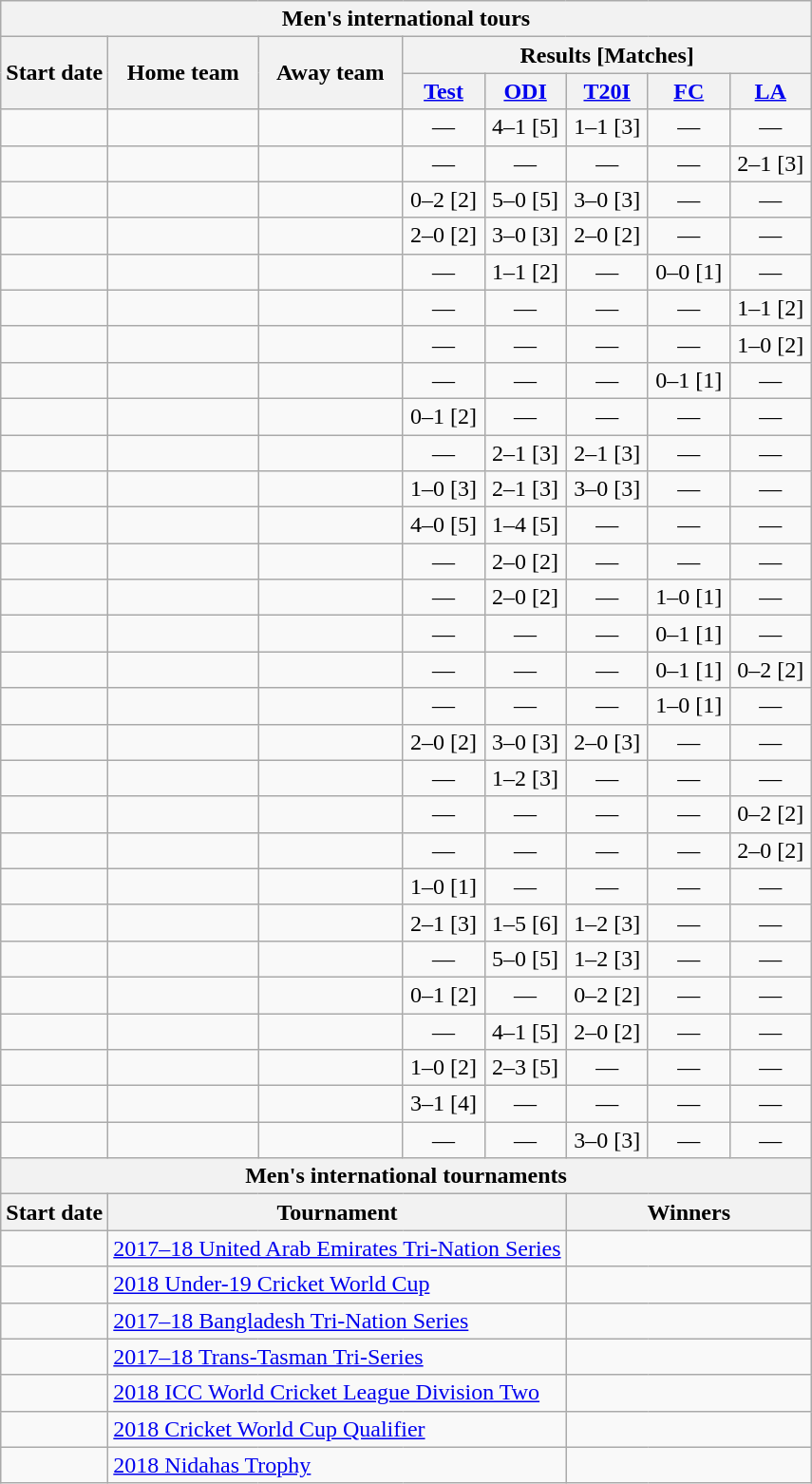<table class="wikitable ubsortable" style="text-align:center; white-space:nowrap">
<tr>
<th colspan=8>Men's international tours</th>
</tr>
<tr>
<th rowspan=2>Start date</th>
<th rowspan=2>Home team</th>
<th rowspan=2>Away team</th>
<th colspan=5>Results [Matches]</th>
</tr>
<tr>
<th width=50><a href='#'>Test</a></th>
<th width=50><a href='#'>ODI</a></th>
<th width=50><a href='#'>T20I</a></th>
<th width=50><a href='#'>FC</a></th>
<th width=50><a href='#'>LA</a></th>
</tr>
<tr>
<td style="text-align:left"><a href='#'></a></td>
<td style="text-align:left"></td>
<td style="text-align:left"></td>
<td>—</td>
<td>4–1 [5]</td>
<td>1–1 [3]</td>
<td>—</td>
<td>—</td>
</tr>
<tr>
<td style="text-align:left"><a href='#'></a></td>
<td style="text-align:left"></td>
<td style="text-align:left"></td>
<td>—</td>
<td>—</td>
<td>—</td>
<td>—</td>
<td>2–1 [3]</td>
</tr>
<tr>
<td style="text-align:left"><a href='#'></a></td>
<td style="text-align:left"> </td>
<td style="text-align:left"></td>
<td>0–2 [2]</td>
<td>5–0 [5]</td>
<td>3–0 [3]</td>
<td>—</td>
<td>—</td>
</tr>
<tr>
<td style="text-align:left"><a href='#'></a></td>
<td style="text-align:left"></td>
<td style="text-align:left"></td>
<td>2–0 [2]</td>
<td>3–0 [3]</td>
<td>2–0 [2]</td>
<td>—</td>
<td>—</td>
</tr>
<tr>
<td style="text-align:left"><a href='#'></a></td>
<td style="text-align:left"></td>
<td style="text-align:left"></td>
<td>—</td>
<td>1–1 [2]</td>
<td>—</td>
<td>0–0 [1]</td>
<td>—</td>
</tr>
<tr>
<td style="text-align:left"><a href='#'></a></td>
<td style="text-align:left"></td>
<td style="text-align:left"></td>
<td>—</td>
<td>—</td>
<td>—</td>
<td>—</td>
<td>1–1 [2]</td>
</tr>
<tr>
<td style="text-align:left"><a href='#'></a></td>
<td style="text-align:left"></td>
<td style="text-align:left"></td>
<td>—</td>
<td>—</td>
<td>—</td>
<td>—</td>
<td>1–0 [2]</td>
</tr>
<tr>
<td style="text-align:left"><a href='#'></a></td>
<td style="text-align:left"></td>
<td style="text-align:left"></td>
<td>—</td>
<td>—</td>
<td>—</td>
<td>0–1 [1]</td>
<td>—</td>
</tr>
<tr>
<td style="text-align:left"><a href='#'></a></td>
<td style="text-align:left"></td>
<td style="text-align:left"></td>
<td>0–1 [2]</td>
<td>—</td>
<td>—</td>
<td>—</td>
<td>—</td>
</tr>
<tr>
<td style="text-align:left"><a href='#'></a></td>
<td style="text-align:left"></td>
<td style="text-align:left"></td>
<td>—</td>
<td>2–1 [3]</td>
<td>2–1 [3]</td>
<td>—</td>
<td>—</td>
</tr>
<tr>
<td style="text-align:left"><a href='#'></a></td>
<td style="text-align:left"></td>
<td style="text-align:left"></td>
<td>1–0 [3]</td>
<td>2–1 [3]</td>
<td>3–0 [3]</td>
<td>—</td>
<td>—</td>
</tr>
<tr>
<td style="text-align:left"><a href='#'></a></td>
<td style="text-align:left"></td>
<td style="text-align:left"></td>
<td>4–0 [5]</td>
<td>1–4 [5]</td>
<td>—</td>
<td>—</td>
<td>—</td>
</tr>
<tr>
<td style="text-align:left"><a href='#'></a></td>
<td style="text-align:left"> </td>
<td style="text-align:left"></td>
<td>—</td>
<td>2–0 [2]</td>
<td>—</td>
<td>—</td>
<td>—</td>
</tr>
<tr>
<td style="text-align:left"><a href='#'></a></td>
<td style="text-align:left"> </td>
<td style="text-align:left"></td>
<td>—</td>
<td>2–0 [2]</td>
<td>—</td>
<td>1–0 [1]</td>
<td>—</td>
</tr>
<tr>
<td style="text-align:left"><a href='#'></a></td>
<td style="text-align:left"></td>
<td style="text-align:left"></td>
<td>—</td>
<td>—</td>
<td>—</td>
<td>0–1 [1]</td>
<td>—</td>
</tr>
<tr>
<td style="text-align:left"><a href='#'></a></td>
<td style="text-align:left"> </td>
<td style="text-align:left"></td>
<td>—</td>
<td>—</td>
<td>—</td>
<td>0–1 [1]</td>
<td>0–2 [2]</td>
</tr>
<tr>
<td style="text-align:left"><a href='#'></a></td>
<td style="text-align:left"> </td>
<td style="text-align:left"></td>
<td>—</td>
<td>—</td>
<td>—</td>
<td>1–0 [1]</td>
<td>—</td>
</tr>
<tr>
<td style="text-align:left"><a href='#'></a></td>
<td style="text-align:left"></td>
<td style="text-align:left"></td>
<td>2–0 [2]</td>
<td>3–0 [3]</td>
<td>2–0 [3]</td>
<td>—</td>
<td>—</td>
</tr>
<tr>
<td style="text-align:left"><a href='#'></a></td>
<td style="text-align:left"> </td>
<td style="text-align:left"></td>
<td>—</td>
<td>1–2 [3]</td>
<td>—</td>
<td>—</td>
<td>—</td>
</tr>
<tr>
<td style="text-align:left"><a href='#'></a></td>
<td style="text-align:left"> </td>
<td style="text-align:left"></td>
<td>—</td>
<td>—</td>
<td>—</td>
<td>—</td>
<td>0–2 [2]</td>
</tr>
<tr>
<td style="text-align:left"><a href='#'></a></td>
<td style="text-align:left"></td>
<td style="text-align:left"></td>
<td>—</td>
<td>—</td>
<td>—</td>
<td>—</td>
<td>2–0 [2]</td>
</tr>
<tr>
<td style="text-align:left"><a href='#'></a></td>
<td style="text-align:left"></td>
<td style="text-align:left"></td>
<td>1–0 [1]</td>
<td>—</td>
<td>—</td>
<td>—</td>
<td>—</td>
</tr>
<tr>
<td style="text-align:left"><a href='#'></a></td>
<td style="text-align:left"></td>
<td style="text-align:left"></td>
<td>2–1 [3]</td>
<td>1–5 [6]</td>
<td>1–2 [3]</td>
<td>—</td>
<td>—</td>
</tr>
<tr>
<td style="text-align:left"><a href='#'></a></td>
<td style="text-align:left"></td>
<td style="text-align:left"></td>
<td>—</td>
<td>5–0 [5]</td>
<td>1–2 [3]</td>
<td>—</td>
<td>—</td>
</tr>
<tr>
<td style="text-align:left"><a href='#'></a></td>
<td style="text-align:left"></td>
<td style="text-align:left"></td>
<td>0–1 [2]</td>
<td>—</td>
<td>0–2 [2]</td>
<td>—</td>
<td>—</td>
</tr>
<tr>
<td style="text-align:left"><a href='#'></a></td>
<td style="text-align:left"> </td>
<td style="text-align:left"></td>
<td>—</td>
<td>4–1 [5]</td>
<td>2–0 [2]</td>
<td>—</td>
<td>—</td>
</tr>
<tr>
<td style="text-align:left"><a href='#'></a></td>
<td style="text-align:left"></td>
<td style="text-align:left"></td>
<td>1–0 [2]</td>
<td>2–3 [5]</td>
<td>—</td>
<td>—</td>
<td>—</td>
</tr>
<tr>
<td style="text-align:left"><a href='#'></a></td>
<td style="text-align:left"></td>
<td style="text-align:left"></td>
<td>3–1 [4]</td>
<td>—</td>
<td>—</td>
<td>—</td>
<td>—</td>
</tr>
<tr>
<td style="text-align:left"><a href='#'></a></td>
<td style="text-align:left"></td>
<td style="text-align:left"></td>
<td>—</td>
<td>—</td>
<td>3–0 [3]</td>
<td>—</td>
<td>—</td>
</tr>
<tr>
<th colspan=8>Men's international tournaments</th>
</tr>
<tr>
<th>Start date</th>
<th colspan=4>Tournament</th>
<th colspan=3>Winners</th>
</tr>
<tr>
<td style="text-align:left"><a href='#'></a></td>
<td style="text-align:left" colspan=4> <a href='#'>2017–18 United Arab Emirates Tri-Nation Series</a></td>
<td style="text-align:left" colspan=3></td>
</tr>
<tr>
<td style="text-align:left"><a href='#'></a></td>
<td style="text-align:left" colspan=4> <a href='#'>2018 Under-19 Cricket World Cup</a></td>
<td style="text-align:left" colspan=3></td>
</tr>
<tr>
<td style="text-align:left"><a href='#'></a></td>
<td style="text-align:left" colspan=4> <a href='#'>2017–18 Bangladesh Tri-Nation Series</a></td>
<td style="text-align:left" colspan=3></td>
</tr>
<tr>
<td style="text-align:left"><a href='#'></a></td>
<td style="text-align:left" colspan=4>  <a href='#'>2017–18 Trans-Tasman Tri-Series</a></td>
<td style="text-align:left" colspan=3></td>
</tr>
<tr>
<td style="text-align:left"><a href='#'></a></td>
<td style="text-align:left" colspan=4> <a href='#'>2018 ICC World Cricket League Division Two</a></td>
<td style="text-align:left" colspan=3></td>
</tr>
<tr>
<td style="text-align:left"><a href='#'></a></td>
<td style="text-align:left" colspan=4> <a href='#'>2018 Cricket World Cup Qualifier</a></td>
<td style="text-align:left" colspan=3></td>
</tr>
<tr>
<td style="text-align:left"><a href='#'></a></td>
<td style="text-align:left" colspan=4> <a href='#'>2018 Nidahas Trophy</a></td>
<td style="text-align:left" colspan=3></td>
</tr>
</table>
